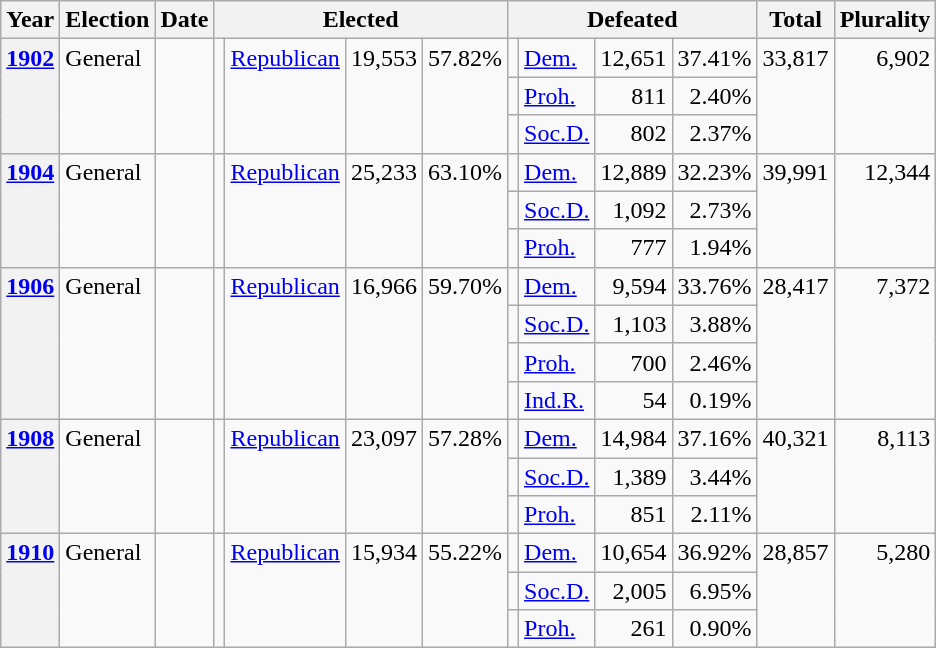<table class=wikitable>
<tr>
<th>Year</th>
<th>Election</th>
<th>Date</th>
<th ! colspan="4">Elected</th>
<th ! colspan="4">Defeated</th>
<th>Total</th>
<th>Plurality</th>
</tr>
<tr>
<th rowspan="3" valign="top"><a href='#'>1902</a></th>
<td rowspan="3" valign="top">General</td>
<td rowspan="3" valign="top"></td>
<td rowspan="3" valign="top"></td>
<td rowspan="3" valign="top" ><a href='#'>Republican</a></td>
<td rowspan="3" valign="top" align="right">19,553</td>
<td rowspan="3" valign="top" align="right">57.82%</td>
<td valign="top"></td>
<td><a href='#'>Dem.</a></td>
<td valign="top" align="right">12,651</td>
<td valign="top" align="right">37.41%</td>
<td rowspan="3" valign="top" align="right">33,817</td>
<td rowspan="3" valign="top" align="right">6,902</td>
</tr>
<tr>
<td valign="top"></td>
<td><a href='#'>Proh.</a></td>
<td valign="top" align="right">811</td>
<td valign="top" align="right">2.40%</td>
</tr>
<tr>
<td valign="top"></td>
<td><a href='#'>Soc.D.</a></td>
<td valign="top" align="right">802</td>
<td valign="top" align="right">2.37%</td>
</tr>
<tr>
<th rowspan="3" valign="top"><a href='#'>1904</a></th>
<td rowspan="3" valign="top">General</td>
<td rowspan="3" valign="top"></td>
<td rowspan="3" valign="top"></td>
<td rowspan="3" valign="top" ><a href='#'>Republican</a></td>
<td rowspan="3" valign="top" align="right">25,233</td>
<td rowspan="3" valign="top" align="right">63.10%</td>
<td valign="top"></td>
<td><a href='#'>Dem.</a></td>
<td valign="top" align="right">12,889</td>
<td valign="top" align="right">32.23%</td>
<td rowspan="3" valign="top" align="right">39,991</td>
<td rowspan="3" valign="top" align="right">12,344</td>
</tr>
<tr>
<td valign="top"></td>
<td><a href='#'>Soc.D.</a></td>
<td valign="top" align="right">1,092</td>
<td valign="top" align="right">2.73%</td>
</tr>
<tr>
<td valign="top"></td>
<td><a href='#'>Proh.</a></td>
<td valign="top" align="right">777</td>
<td valign="top" align="right">1.94%</td>
</tr>
<tr>
<th rowspan="4" valign="top"><a href='#'>1906</a></th>
<td rowspan="4" valign="top">General</td>
<td rowspan="4" valign="top"></td>
<td rowspan="4" valign="top"></td>
<td rowspan="4" valign="top" ><a href='#'>Republican</a></td>
<td rowspan="4" valign="top" align="right">16,966</td>
<td rowspan="4" valign="top" align="right">59.70%</td>
<td valign="top"></td>
<td><a href='#'>Dem.</a></td>
<td valign="top" align="right">9,594</td>
<td valign="top" align="right">33.76%</td>
<td rowspan="4" valign="top" align="right">28,417</td>
<td rowspan="4" valign="top" align="right">7,372</td>
</tr>
<tr>
<td valign="top"></td>
<td><a href='#'>Soc.D.</a></td>
<td valign="top" align="right">1,103</td>
<td valign="top" align="right">3.88%</td>
</tr>
<tr>
<td valign="top"></td>
<td><a href='#'>Proh.</a></td>
<td valign="top" align="right">700</td>
<td valign="top" align="right">2.46%</td>
</tr>
<tr>
<td valign="top"></td>
<td><a href='#'>Ind.R.</a></td>
<td valign="top" align="right">54</td>
<td valign="top" align="right">0.19%</td>
</tr>
<tr>
<th rowspan="3" valign="top"><a href='#'>1908</a></th>
<td rowspan="3" valign="top">General</td>
<td rowspan="3" valign="top"></td>
<td rowspan="3" valign="top"></td>
<td rowspan="3" valign="top" ><a href='#'>Republican</a></td>
<td rowspan="3" valign="top" align="right">23,097</td>
<td rowspan="3" valign="top" align="right">57.28%</td>
<td valign="top"></td>
<td><a href='#'>Dem.</a></td>
<td valign="top" align="right">14,984</td>
<td valign="top" align="right">37.16%</td>
<td rowspan="3" valign="top" align="right">40,321</td>
<td rowspan="3" valign="top" align="right">8,113</td>
</tr>
<tr>
<td valign="top"></td>
<td><a href='#'>Soc.D.</a></td>
<td valign="top" align="right">1,389</td>
<td valign="top" align="right">3.44%</td>
</tr>
<tr>
<td valign="top"></td>
<td><a href='#'>Proh.</a></td>
<td valign="top" align="right">851</td>
<td valign="top" align="right">2.11%</td>
</tr>
<tr>
<th rowspan="3" valign="top"><a href='#'>1910</a></th>
<td rowspan="3" valign="top">General</td>
<td rowspan="3" valign="top"></td>
<td rowspan="3" valign="top"></td>
<td rowspan="3" valign="top" ><a href='#'>Republican</a></td>
<td rowspan="3" valign="top" align="right">15,934</td>
<td rowspan="3" valign="top" align="right">55.22%</td>
<td valign="top"></td>
<td><a href='#'>Dem.</a></td>
<td valign="top" align="right">10,654</td>
<td valign="top" align="right">36.92%</td>
<td rowspan="3" valign="top" align="right">28,857</td>
<td rowspan="3" valign="top" align="right">5,280</td>
</tr>
<tr>
<td valign="top"></td>
<td><a href='#'>Soc.D.</a></td>
<td valign="top" align="right">2,005</td>
<td valign="top" align="right">6.95%</td>
</tr>
<tr>
<td valign="top"></td>
<td><a href='#'>Proh.</a></td>
<td valign="top" align="right">261</td>
<td valign="top" align="right">0.90%</td>
</tr>
</table>
